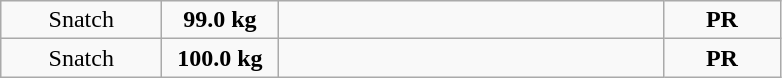<table class = "wikitable" style="text-align:center;">
<tr>
<td width=100>Snatch</td>
<td width=70><strong>99.0 kg</strong></td>
<td width=250 align=left></td>
<td width=70><strong>PR</strong></td>
</tr>
<tr>
<td>Snatch</td>
<td><strong>100.0 kg</strong></td>
<td align=left></td>
<td><strong>PR</strong></td>
</tr>
</table>
